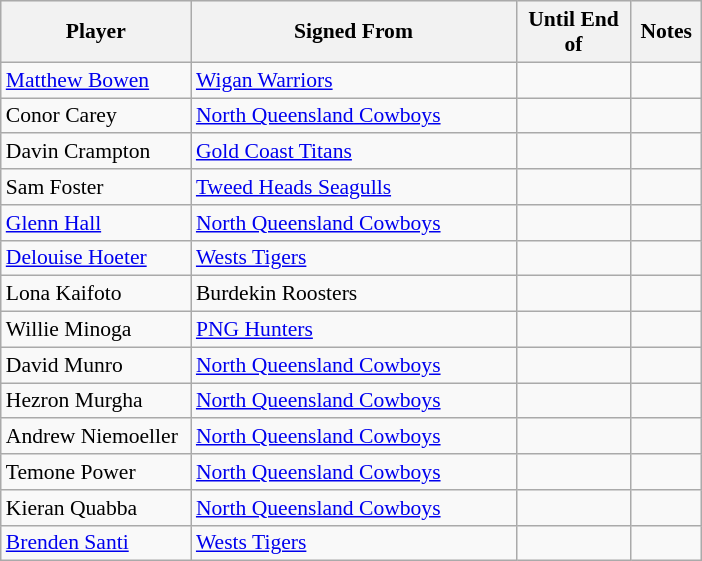<table class="wikitable" style="font-size:90%">
<tr style="background:#efefef;">
<th style="width:120px;">Player</th>
<th style="width:210px;">Signed From</th>
<th style="width:70px;">Until End of</th>
<th style="width:40px;">Notes</th>
</tr>
<tr>
<td><a href='#'>Matthew Bowen</a></td>
<td> <a href='#'>Wigan Warriors</a></td>
<td></td>
<td></td>
</tr>
<tr>
<td>Conor Carey</td>
<td> <a href='#'>North Queensland Cowboys</a></td>
<td></td>
<td></td>
</tr>
<tr>
<td>Davin Crampton</td>
<td> <a href='#'>Gold Coast Titans</a></td>
<td></td>
<td></td>
</tr>
<tr>
<td>Sam Foster</td>
<td> <a href='#'>Tweed Heads Seagulls</a></td>
<td></td>
<td></td>
</tr>
<tr>
<td><a href='#'>Glenn Hall</a></td>
<td> <a href='#'>North Queensland Cowboys</a></td>
<td></td>
<td></td>
</tr>
<tr>
<td><a href='#'>Delouise Hoeter</a></td>
<td> <a href='#'>Wests Tigers</a></td>
<td></td>
<td></td>
</tr>
<tr>
<td>Lona Kaifoto</td>
<td> Burdekin Roosters</td>
<td></td>
<td></td>
</tr>
<tr>
<td>Willie Minoga</td>
<td> <a href='#'>PNG Hunters</a></td>
<td></td>
<td></td>
</tr>
<tr>
<td>David Munro</td>
<td> <a href='#'>North Queensland Cowboys</a></td>
<td></td>
<td></td>
</tr>
<tr>
<td>Hezron Murgha</td>
<td> <a href='#'>North Queensland Cowboys</a></td>
<td></td>
<td></td>
</tr>
<tr>
<td>Andrew Niemoeller</td>
<td> <a href='#'>North Queensland Cowboys</a></td>
<td></td>
<td></td>
</tr>
<tr>
<td>Temone Power</td>
<td> <a href='#'>North Queensland Cowboys</a></td>
<td></td>
<td></td>
</tr>
<tr>
<td>Kieran Quabba</td>
<td> <a href='#'>North Queensland Cowboys</a></td>
<td></td>
<td></td>
</tr>
<tr>
<td><a href='#'>Brenden Santi</a></td>
<td> <a href='#'>Wests Tigers</a></td>
<td></td>
<td></td>
</tr>
</table>
